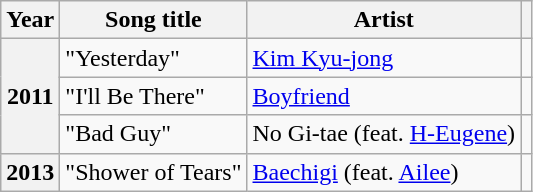<table class="wikitable sortable plainrowheaders">
<tr>
<th scope="col">Year</th>
<th scope="col">Song title</th>
<th scope="col">Artist</th>
<th class="unsortable" scope="col"></th>
</tr>
<tr>
<th rowspan="3" scope="row">2011</th>
<td>"Yesterday"</td>
<td><a href='#'>Kim Kyu-jong</a></td>
<td style="text-align:center"></td>
</tr>
<tr>
<td>"I'll Be There"</td>
<td><a href='#'>Boyfriend</a></td>
<td style="text-align:center"></td>
</tr>
<tr>
<td>"Bad Guy"</td>
<td>No Gi-tae (feat. <a href='#'>H-Eugene</a>)</td>
<td style="text-align:center"></td>
</tr>
<tr>
<th scope="row">2013</th>
<td>"Shower of Tears"</td>
<td><a href='#'>Baechigi</a> (feat. <a href='#'>Ailee</a>)</td>
<td style="text-align:center"></td>
</tr>
</table>
